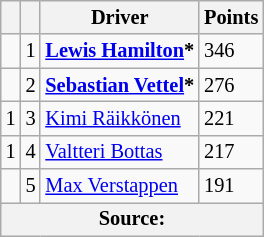<table class="wikitable" style="font-size: 85%;">
<tr>
<th></th>
<th></th>
<th>Driver</th>
<th>Points</th>
</tr>
<tr>
<td align="left"></td>
<td align="center">1</td>
<td data-sort-value="HAM"> <strong><a href='#'>Lewis Hamilton</a>*</strong></td>
<td>346</td>
</tr>
<tr>
<td align="left"></td>
<td align="center">2</td>
<td data-sort-value="VET"> <strong><a href='#'>Sebastian Vettel</a>*</strong></td>
<td>276</td>
</tr>
<tr>
<td align="left"> 1</td>
<td align="center">3</td>
<td data-sort-value="RAI"> <a href='#'>Kimi Räikkönen</a></td>
<td>221</td>
</tr>
<tr>
<td align="left"> 1</td>
<td align="center">4</td>
<td data-sort-value="BOT"> <a href='#'>Valtteri Bottas</a></td>
<td>217</td>
</tr>
<tr>
<td align="left"></td>
<td align="center">5</td>
<td data-sort-value="VER"> <a href='#'>Max Verstappen</a></td>
<td>191</td>
</tr>
<tr>
<th colspan=4>Source:</th>
</tr>
</table>
